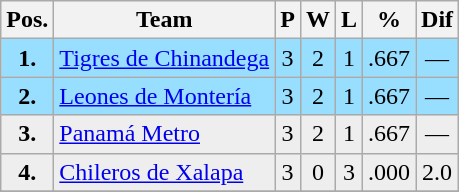<table class="wikitable sortable" style="text-align: center;">
<tr>
<th align="center">Pos.</th>
<th align="center">Team</th>
<th align="center">P</th>
<th align="center">W</th>
<th align="center">L</th>
<th align="center">%</th>
<th align="center">Dif</th>
</tr>
<tr style="background: #97DEFF;">
<td><strong>1.</strong></td>
<td align=left> <a href='#'>Tigres de Chinandega</a></td>
<td>3</td>
<td>2</td>
<td>1</td>
<td>.667</td>
<td>—</td>
</tr>
<tr style="background: #97DEFF;">
<td><strong>2.</strong></td>
<td align=left> <a href='#'>Leones de Montería</a></td>
<td>3</td>
<td>2</td>
<td>1</td>
<td>.667</td>
<td>—</td>
</tr>
<tr style="background: #EEEEEE;">
<td><strong>3.</strong></td>
<td align=left> <a href='#'>Panamá Metro</a></td>
<td>3</td>
<td>2</td>
<td>1</td>
<td>.667</td>
<td>—</td>
</tr>
<tr style="background: #EEEEEE;">
<td><strong>4.</strong></td>
<td align=left> <a href='#'>Chileros de Xalapa</a></td>
<td>3</td>
<td>0</td>
<td>3</td>
<td>.000</td>
<td>2.0</td>
</tr>
<tr>
</tr>
</table>
